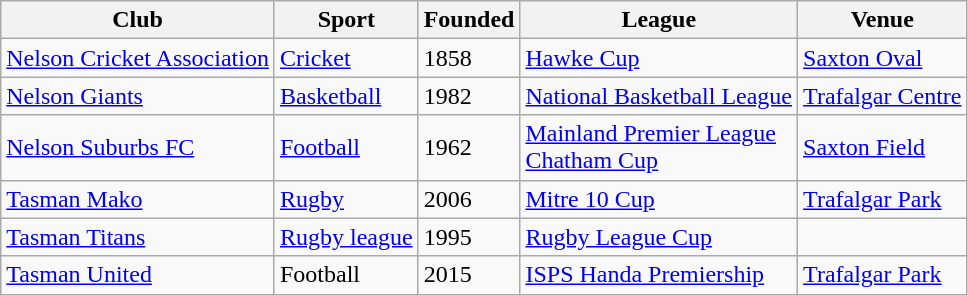<table class="wikitable">
<tr>
<th>Club</th>
<th>Sport</th>
<th>Founded</th>
<th>League</th>
<th>Venue</th>
</tr>
<tr>
<td><a href='#'>Nelson Cricket Association</a></td>
<td><a href='#'>Cricket</a></td>
<td>1858</td>
<td><a href='#'>Hawke Cup</a></td>
<td><a href='#'>Saxton Oval</a></td>
</tr>
<tr>
<td><a href='#'>Nelson Giants</a></td>
<td><a href='#'>Basketball</a></td>
<td>1982</td>
<td><a href='#'>National Basketball League</a></td>
<td><a href='#'>Trafalgar Centre</a></td>
</tr>
<tr>
<td><a href='#'>Nelson Suburbs FC</a></td>
<td><a href='#'>Football</a></td>
<td>1962</td>
<td><a href='#'>Mainland Premier League</a>  <br> <a href='#'>Chatham Cup</a></td>
<td><a href='#'>Saxton Field</a></td>
</tr>
<tr>
<td><a href='#'>Tasman Mako</a></td>
<td><a href='#'>Rugby</a></td>
<td>2006</td>
<td><a href='#'>Mitre 10 Cup</a></td>
<td><a href='#'>Trafalgar Park</a></td>
</tr>
<tr>
<td><a href='#'>Tasman Titans</a></td>
<td><a href='#'>Rugby league</a></td>
<td>1995</td>
<td><a href='#'>Rugby League Cup</a></td>
<td></td>
</tr>
<tr>
<td><a href='#'>Tasman United</a></td>
<td>Football</td>
<td>2015</td>
<td><a href='#'>ISPS Handa Premiership</a></td>
<td><a href='#'>Trafalgar Park</a></td>
</tr>
</table>
